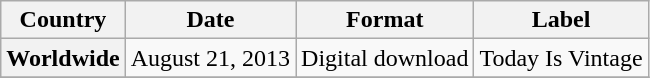<table class="wikitable plainrowheaders">
<tr>
<th scope="col">Country</th>
<th scope="col">Date</th>
<th scope="col">Format</th>
<th scope="col">Label</th>
</tr>
<tr>
<th scope="row">Worldwide</th>
<td>August 21, 2013</td>
<td>Digital download</td>
<td>Today Is Vintage</td>
</tr>
<tr>
</tr>
</table>
